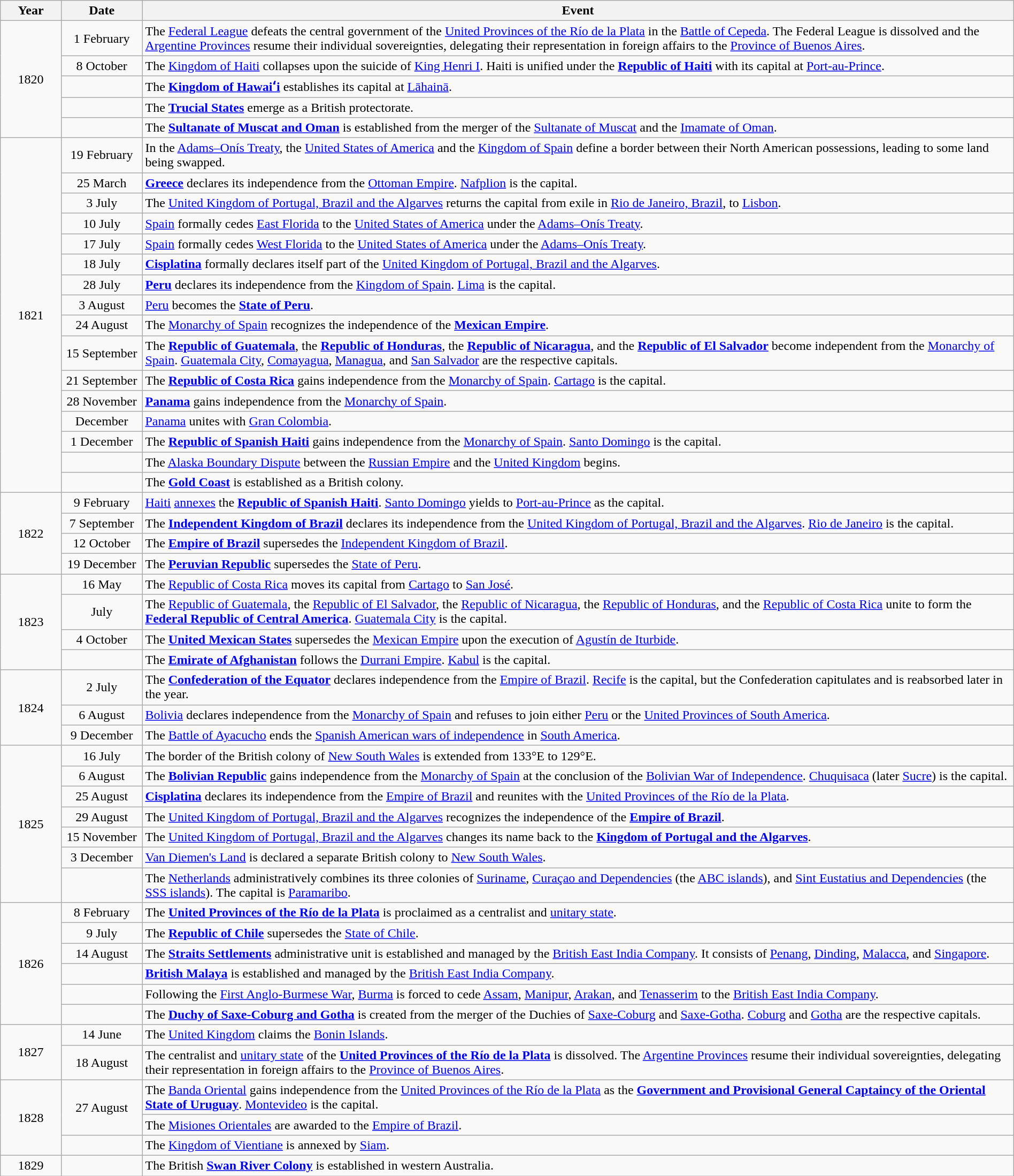<table class=wikitable style="width:100%;">
<tr>
<th style="width:6%">Year</th>
<th style="width:8%">Date</th>
<th style="width:86%">Event</th>
</tr>
<tr>
<td rowspan=5 align=center>1820</td>
<td align=center>1 February</td>
<td>The <a href='#'>Federal League</a> defeats the central government of the <a href='#'>United Provinces of the Río de la Plata</a> in the <a href='#'>Battle of Cepeda</a>. The Federal League is dissolved and the <a href='#'>Argentine Provinces</a> resume their individual sovereignties, delegating their representation in foreign affairs to the <a href='#'>Province of Buenos Aires</a>.</td>
</tr>
<tr>
<td align=center>8 October</td>
<td>The <a href='#'>Kingdom of Haiti</a> collapses upon the suicide of <a href='#'>King Henri I</a>. Haiti is unified under the <strong><a href='#'>Republic of Haiti</a></strong> with its capital at <a href='#'>Port-au-Prince</a>.</td>
</tr>
<tr>
<td></td>
<td>The <strong><a href='#'>Kingdom of Hawaiʻi</a></strong> establishes its capital at <a href='#'>Lāhainā</a>.</td>
</tr>
<tr>
<td></td>
<td>The <strong><a href='#'>Trucial States</a></strong> emerge as a British protectorate.</td>
</tr>
<tr>
<td></td>
<td>The <strong><a href='#'>Sultanate of Muscat and Oman</a></strong> is established from the merger of the <a href='#'>Sultanate of Muscat</a> and the <a href='#'>Imamate of Oman</a>.</td>
</tr>
<tr>
<td rowspan=16 align=center>1821</td>
<td align=center>19 February</td>
<td>In the <a href='#'>Adams–Onís Treaty</a>, the <a href='#'>United States of America</a> and the <a href='#'>Kingdom of Spain</a> define a border between their North American possessions, leading to some land being swapped.</td>
</tr>
<tr>
<td align=center>25 March</td>
<td><strong><a href='#'>Greece</a></strong> declares its independence from the <a href='#'>Ottoman Empire</a>. <a href='#'>Nafplion</a> is the capital.</td>
</tr>
<tr>
<td align=center>3 July</td>
<td>The <a href='#'>United Kingdom of Portugal, Brazil and the Algarves</a> returns the capital from exile in <a href='#'>Rio de Janeiro, Brazil</a>, to <a href='#'>Lisbon</a>.</td>
</tr>
<tr>
<td align=center>10 July</td>
<td><a href='#'>Spain</a> formally cedes <a href='#'>East Florida</a> to the <a href='#'>United States of America</a> under the <a href='#'>Adams–Onís Treaty</a>.</td>
</tr>
<tr>
<td align=center>17 July</td>
<td><a href='#'>Spain</a> formally cedes <a href='#'>West Florida</a> to the <a href='#'>United States of America</a> under the <a href='#'>Adams–Onís Treaty</a>.</td>
</tr>
<tr>
<td align=center>18 July</td>
<td><strong><a href='#'>Cisplatina</a></strong> formally declares itself part of the <a href='#'>United Kingdom of Portugal, Brazil and the Algarves</a>.</td>
</tr>
<tr>
<td align=center>28 July</td>
<td><strong><a href='#'>Peru</a></strong> declares its independence from the <a href='#'>Kingdom of Spain</a>. <a href='#'>Lima</a> is the capital.</td>
</tr>
<tr>
<td align=center>3 August</td>
<td><a href='#'>Peru</a> becomes the <strong><a href='#'>State of Peru</a></strong>.</td>
</tr>
<tr>
<td align=center>24 August</td>
<td>The <a href='#'>Monarchy of Spain</a> recognizes the independence of the <strong><a href='#'>Mexican Empire</a></strong>.</td>
</tr>
<tr>
<td align=center>15 September</td>
<td>The <strong><a href='#'>Republic of Guatemala</a></strong>, the <strong><a href='#'>Republic of Honduras</a></strong>, the <strong><a href='#'>Republic of Nicaragua</a></strong>, and the <strong><a href='#'>Republic of El Salvador</a></strong> become independent from the <a href='#'>Monarchy of Spain</a>. <a href='#'>Guatemala City</a>, <a href='#'>Comayagua</a>, <a href='#'>Managua</a>, and <a href='#'>San Salvador</a> are the respective capitals.</td>
</tr>
<tr>
<td align=center>21 September</td>
<td>The <strong><a href='#'>Republic of Costa Rica</a></strong> gains independence from the <a href='#'>Monarchy of Spain</a>. <a href='#'>Cartago</a> is the capital.</td>
</tr>
<tr>
<td align=center>28 November</td>
<td><strong><a href='#'>Panama</a></strong> gains independence from the <a href='#'>Monarchy of Spain</a>.</td>
</tr>
<tr>
<td align=center>December</td>
<td><a href='#'>Panama</a> unites with <a href='#'>Gran Colombia</a>.</td>
</tr>
<tr>
<td align=center>1 December</td>
<td>The <strong><a href='#'>Republic of Spanish Haiti</a></strong> gains independence from the <a href='#'>Monarchy of Spain</a>. <a href='#'>Santo Domingo</a> is the capital.</td>
</tr>
<tr>
<td></td>
<td>The <a href='#'>Alaska Boundary Dispute</a> between the <a href='#'>Russian Empire</a> and the <a href='#'>United Kingdom</a> begins.</td>
</tr>
<tr>
<td></td>
<td>The <strong><a href='#'>Gold Coast</a></strong> is established as a British colony.</td>
</tr>
<tr>
<td rowspan=4 align=center>1822</td>
<td align=center>9 February</td>
<td><a href='#'>Haiti</a> <a href='#'>annexes</a> the <strong><a href='#'>Republic of Spanish Haiti</a></strong>. <a href='#'>Santo Domingo</a> yields to <a href='#'>Port-au-Prince</a> as the capital.</td>
</tr>
<tr>
<td align=center>7 September</td>
<td>The <strong><a href='#'>Independent Kingdom of Brazil</a></strong> declares its independence from the <a href='#'>United Kingdom of Portugal, Brazil and the Algarves</a>. <a href='#'>Rio de Janeiro</a> is the capital.</td>
</tr>
<tr>
<td align=center>12 October</td>
<td>The <strong><a href='#'>Empire of Brazil</a></strong> supersedes the <a href='#'>Independent Kingdom of Brazil</a>.</td>
</tr>
<tr>
<td align=center>19 December</td>
<td>The <strong><a href='#'>Peruvian Republic</a></strong> supersedes the <a href='#'>State of Peru</a>.</td>
</tr>
<tr>
<td rowspan=4 align=center>1823</td>
<td align=center>16 May</td>
<td>The <a href='#'>Republic of Costa Rica</a> moves its capital from <a href='#'>Cartago</a> to <a href='#'>San José</a>.</td>
</tr>
<tr>
<td align=center>July</td>
<td>The <a href='#'>Republic of Guatemala</a>, the <a href='#'>Republic of El Salvador</a>, the <a href='#'>Republic of Nicaragua</a>, the <a href='#'>Republic of Honduras</a>, and the <a href='#'>Republic of Costa Rica</a> unite to form the <strong><a href='#'>Federal Republic of Central America</a></strong>. <a href='#'>Guatemala City</a> is the capital.</td>
</tr>
<tr>
<td align=center>4 October</td>
<td>The <strong><a href='#'>United Mexican States</a></strong> supersedes the <a href='#'>Mexican Empire</a> upon the execution of <a href='#'>Agustín de Iturbide</a>.</td>
</tr>
<tr>
<td></td>
<td>The <strong><a href='#'>Emirate of Afghanistan</a></strong> follows the <a href='#'>Durrani Empire</a>. <a href='#'>Kabul</a> is the capital.</td>
</tr>
<tr>
<td rowspan=3 align=center>1824</td>
<td align=center>2 July</td>
<td>The <strong><a href='#'>Confederation of the Equator</a></strong> declares independence from the <a href='#'>Empire of Brazil</a>. <a href='#'>Recife</a> is the capital, but the Confederation capitulates and is reabsorbed later in the year.</td>
</tr>
<tr>
<td align=center>6 August</td>
<td><a href='#'>Bolivia</a> declares independence from the <a href='#'>Monarchy of Spain</a> and refuses to join either <a href='#'>Peru</a> or the <a href='#'>United Provinces of South America</a>.</td>
</tr>
<tr>
<td align=center>9 December</td>
<td>The <a href='#'>Battle of Ayacucho</a> ends the <a href='#'>Spanish American wars of independence</a> in <a href='#'>South America</a>.</td>
</tr>
<tr>
<td rowspan=7 align=center>1825</td>
<td align=center>16 July</td>
<td>The border of the British colony of <a href='#'>New South Wales</a> is extended from 133°E to 129°E.</td>
</tr>
<tr>
<td align=center>6 August</td>
<td>The <strong><a href='#'>Bolivian Republic</a></strong> gains independence from the <a href='#'>Monarchy of Spain</a> at the conclusion of the <a href='#'>Bolivian War of Independence</a>. <a href='#'>Chuquisaca</a> (later <a href='#'>Sucre</a>) is the capital.</td>
</tr>
<tr>
<td align=center>25 August</td>
<td><strong><a href='#'>Cisplatina</a></strong> declares its independence from the <a href='#'>Empire of Brazil</a> and reunites with the <a href='#'>United Provinces of the Río de la Plata</a>.</td>
</tr>
<tr>
<td align=center>29 August</td>
<td>The <a href='#'>United Kingdom of Portugal, Brazil and the Algarves</a> recognizes the independence of the <strong><a href='#'>Empire of Brazil</a></strong>.</td>
</tr>
<tr>
<td align=center>15 November</td>
<td>The <a href='#'>United Kingdom of Portugal, Brazil and the Algarves</a> changes its name back to the <strong><a href='#'>Kingdom of Portugal and the Algarves</a></strong>.</td>
</tr>
<tr>
<td align=center>3 December</td>
<td><a href='#'>Van Diemen's Land</a> is declared a separate British colony to <a href='#'>New South Wales</a>.</td>
</tr>
<tr>
<td></td>
<td>The <a href='#'>Netherlands</a> administratively combines its three colonies of <a href='#'>Suriname</a>, <a href='#'>Curaçao and Dependencies</a> (the <a href='#'>ABC islands</a>), and <a href='#'>Sint Eustatius and Dependencies</a> (the <a href='#'>SSS islands</a>). The capital is <a href='#'>Paramaribo</a>.</td>
</tr>
<tr>
<td rowspan=6 align=center>1826</td>
<td align=center>8 February</td>
<td>The <strong><a href='#'>United Provinces of the Río de la Plata</a></strong> is proclaimed as a centralist and <a href='#'>unitary state</a>.</td>
</tr>
<tr>
<td align=center>9 July</td>
<td>The <strong><a href='#'>Republic of Chile</a></strong> supersedes the <a href='#'>State of Chile</a>.</td>
</tr>
<tr>
<td align=center>14 August</td>
<td>The <strong><a href='#'>Straits Settlements</a></strong> administrative unit is established and managed by the <a href='#'>British East India Company</a>. It consists of <a href='#'>Penang</a>, <a href='#'>Dinding</a>, <a href='#'>Malacca</a>, and <a href='#'>Singapore</a>.</td>
</tr>
<tr>
<td></td>
<td><strong><a href='#'>British Malaya</a></strong> is established and managed by the <a href='#'>British East India Company</a>.</td>
</tr>
<tr>
<td></td>
<td>Following the <a href='#'>First Anglo-Burmese War</a>, <a href='#'>Burma</a> is forced to cede <a href='#'>Assam</a>, <a href='#'>Manipur</a>, <a href='#'>Arakan</a>, and <a href='#'>Tenasserim</a> to the <a href='#'>British East India Company</a>.</td>
</tr>
<tr>
<td></td>
<td>The <strong><a href='#'>Duchy of Saxe-Coburg and Gotha</a></strong> is created from the merger of the Duchies of <a href='#'>Saxe-Coburg</a> and <a href='#'>Saxe-Gotha</a>. <a href='#'>Coburg</a> and <a href='#'>Gotha</a> are the respective capitals.</td>
</tr>
<tr>
<td rowspan=2 align=center>1827</td>
<td align=center>14 June</td>
<td>The <a href='#'>United Kingdom</a> claims the <a href='#'>Bonin Islands</a>.</td>
</tr>
<tr>
<td align=center>18 August</td>
<td>The centralist and <a href='#'>unitary state</a> of the <strong><a href='#'>United Provinces of the Río de la Plata</a></strong> is dissolved. The <a href='#'>Argentine Provinces</a> resume their individual sovereignties, delegating their representation in foreign affairs to the <a href='#'>Province of Buenos Aires</a>.</td>
</tr>
<tr>
<td rowspan=3 align=center>1828</td>
<td rowspan=2 align=center>27 August</td>
<td>The <a href='#'>Banda Oriental</a> gains independence from the <a href='#'>United Provinces of the Río de la Plata</a> as the <strong><a href='#'>Government and Provisional General Captaincy of the Oriental State of Uruguay</a></strong>. <a href='#'>Montevideo</a> is the capital.</td>
</tr>
<tr>
<td>The <a href='#'>Misiones Orientales</a> are awarded to the <a href='#'>Empire of Brazil</a>.</td>
</tr>
<tr>
<td></td>
<td>The <a href='#'>Kingdom of Vientiane</a> is annexed by <a href='#'>Siam</a>.</td>
</tr>
<tr>
<td align=center>1829</td>
<td></td>
<td>The British <strong><a href='#'>Swan River Colony</a></strong> is established in western Australia.</td>
</tr>
</table>
